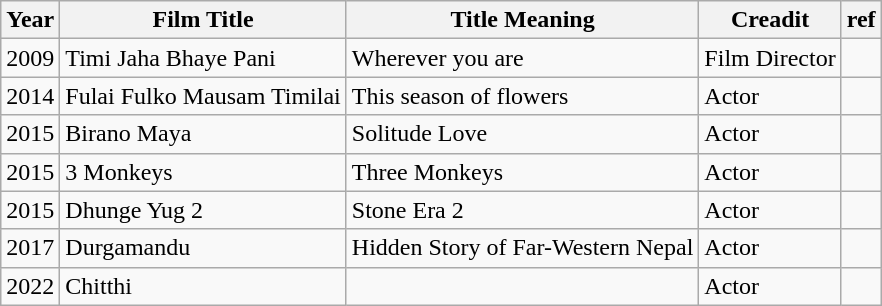<table class="wikitable sortable mw-collapsible">
<tr>
<th>Year</th>
<th>Film Title</th>
<th>Title Meaning</th>
<th>Creadit</th>
<th>ref</th>
</tr>
<tr>
<td>2009</td>
<td>Timi Jaha Bhaye Pani</td>
<td>Wherever you are</td>
<td>Film Director</td>
<td></td>
</tr>
<tr>
<td>2014</td>
<td>Fulai Fulko Mausam Timilai</td>
<td>This season of flowers</td>
<td>Actor</td>
<td></td>
</tr>
<tr>
<td>2015</td>
<td>Birano Maya</td>
<td>Solitude Love</td>
<td>Actor</td>
<td></td>
</tr>
<tr>
<td>2015</td>
<td>3 Monkeys</td>
<td>Three Monkeys</td>
<td>Actor</td>
<td></td>
</tr>
<tr>
<td>2015</td>
<td>Dhunge Yug 2</td>
<td>Stone Era 2</td>
<td>Actor</td>
<td></td>
</tr>
<tr>
<td>2017</td>
<td>Durgamandu</td>
<td>Hidden Story of Far-Western Nepal</td>
<td>Actor</td>
<td></td>
</tr>
<tr>
<td>2022</td>
<td>Chitthi</td>
<td></td>
<td>Actor</td>
<td></td>
</tr>
</table>
